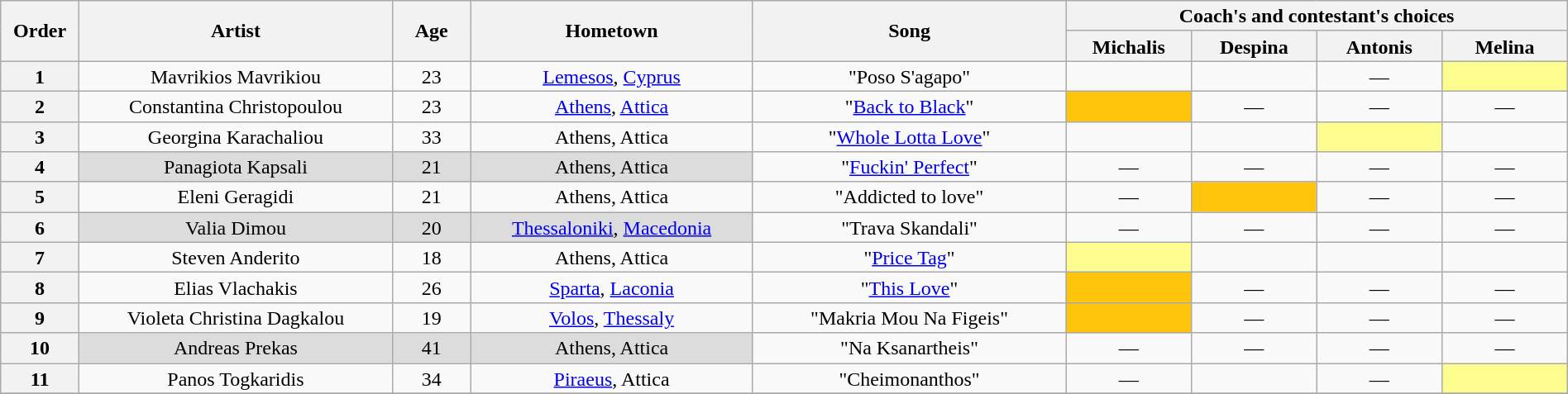<table class="wikitable" style="text-align:center; line-height:17px; width:100%;">
<tr>
<th scope="col" rowspan="2" width="05%">Order</th>
<th scope="col" rowspan="2" width="20%">Artist</th>
<th scope="col" rowspan="2" width="05%">Age</th>
<th scope="col" rowspan="2" width="18%">Hometown</th>
<th scope="col" rowspan="2" width="20%">Song</th>
<th scope="col" colspan="4" width="32%">Coach's and contestant's choices</th>
</tr>
<tr>
<th width="08%">Michalis</th>
<th width="08%">Despina</th>
<th width="08%">Antonis</th>
<th width="08%">Melina</th>
</tr>
<tr>
<th>1</th>
<td>Mavrikios Mavrikiou</td>
<td>23</td>
<td><a href='#'>Lemesos</a>, <a href='#'>Cyprus</a></td>
<td>"Poso S'agapo"</td>
<td></td>
<td></td>
<td>—</td>
<td style="background: #fdfc8f;"></td>
</tr>
<tr>
<th>2</th>
<td>Constantina Christopoulou</td>
<td>23</td>
<td><a href='#'>Athens</a>, <a href='#'>Attica</a></td>
<td>"<a href='#'>Back to Black</a>"</td>
<td style="background: #FFC50C;"></td>
<td>—</td>
<td>—</td>
<td>—</td>
</tr>
<tr>
<th>3</th>
<td>Georgina Karachaliou</td>
<td>33</td>
<td>Athens, Attica</td>
<td>"<a href='#'>Whole Lotta Love</a>"</td>
<td></td>
<td></td>
<td style="background: #fdfc8f;"></td>
<td></td>
</tr>
<tr>
<th>4</th>
<td style="background: #DCDCDC;">Panagiota Kapsali</td>
<td style="background: #DCDCDC;">21</td>
<td style="background: #DCDCDC;">Athens, Attica</td>
<td>"<a href='#'>Fuckin' Perfect</a>"</td>
<td>—</td>
<td>—</td>
<td>—</td>
<td>—</td>
</tr>
<tr>
<th>5</th>
<td>Eleni Geragidi</td>
<td>21</td>
<td>Athens, Attica</td>
<td>"Addicted to love"</td>
<td>—</td>
<td style="background: #FFC50C;"></td>
<td>—</td>
<td>—</td>
</tr>
<tr>
<th>6</th>
<td style="background: #DCDCDC;">Valia Dimou</td>
<td style="background: #DCDCDC;">20</td>
<td style="background: #DCDCDC;"><a href='#'>Thessaloniki</a>, <a href='#'>Macedonia</a></td>
<td>"Trava Skandali"</td>
<td>—</td>
<td>—</td>
<td>—</td>
<td>—</td>
</tr>
<tr>
<th>7</th>
<td>Steven Anderito</td>
<td>18</td>
<td>Athens, Attica</td>
<td>"<a href='#'>Price Tag</a>"</td>
<td style="background: #fdfc8f;"></td>
<td></td>
<td></td>
<td></td>
</tr>
<tr>
<th>8</th>
<td>Elias Vlachakis</td>
<td>26</td>
<td><a href='#'>Sparta</a>, <a href='#'>Laconia</a></td>
<td>"<a href='#'>This Love</a>"</td>
<td style="background: #FFC50C;"></td>
<td>—</td>
<td>—</td>
<td>—</td>
</tr>
<tr>
<th>9</th>
<td>Violeta Christina Dagkalou</td>
<td>19</td>
<td><a href='#'>Volos</a>, <a href='#'>Thessaly</a></td>
<td>"Makria Mou Na Figeis"</td>
<td style="background: #FFC50C;"></td>
<td>—</td>
<td>—</td>
<td>—</td>
</tr>
<tr>
<th>10</th>
<td style="background: #DCDCDC;">Andreas Prekas</td>
<td style="background: #DCDCDC;">41</td>
<td style="background: #DCDCDC;">Athens, Attica</td>
<td>"Na Ksanartheis"</td>
<td>—</td>
<td>—</td>
<td>—</td>
<td>—</td>
</tr>
<tr>
<th>11</th>
<td>Panos Togkaridis</td>
<td>34</td>
<td><a href='#'>Piraeus</a>, Attica</td>
<td>"Cheimonanthos"</td>
<td>—</td>
<td></td>
<td>—</td>
<td style="background: #fdfc8f;"></td>
</tr>
<tr>
</tr>
</table>
